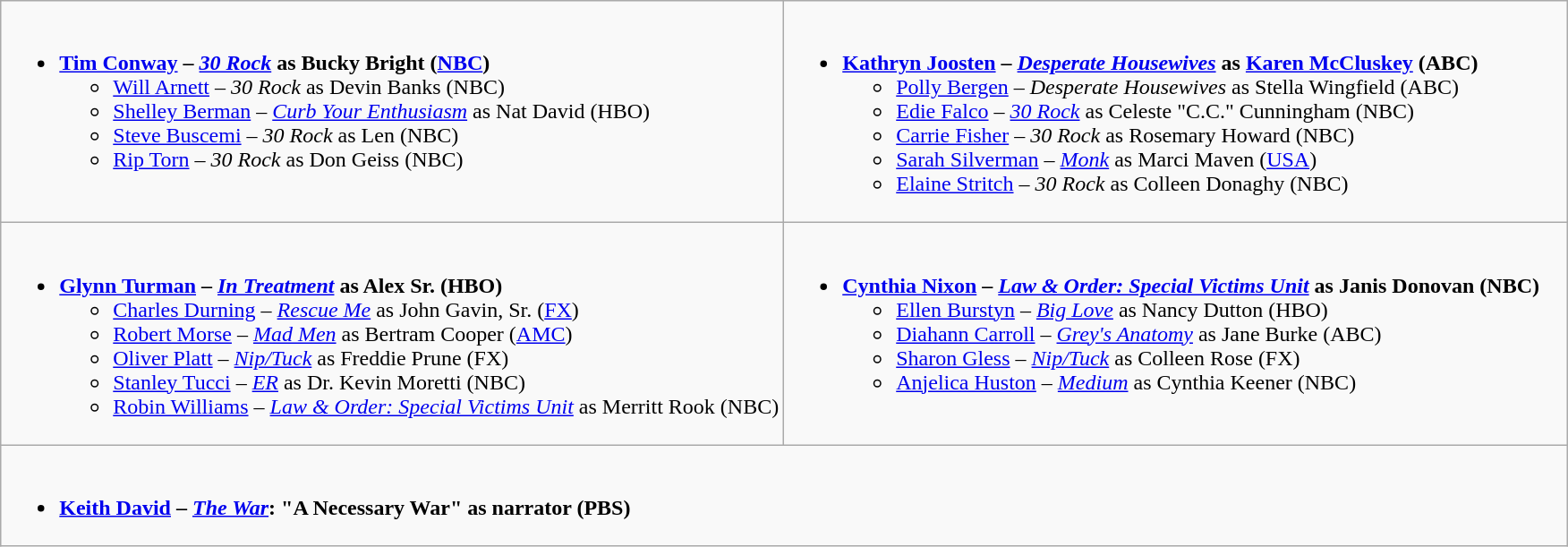<table class="wikitable">
<tr>
<td style="vertical-align:top;" width="50%"><br><ul><li><strong><a href='#'>Tim Conway</a> – <em><a href='#'>30 Rock</a></em> as Bucky Bright (<a href='#'>NBC</a>)</strong><ul><li><a href='#'>Will Arnett</a> – <em>30 Rock</em> as Devin Banks (NBC)</li><li><a href='#'>Shelley Berman</a> – <em><a href='#'>Curb Your Enthusiasm</a></em> as Nat David (HBO)</li><li><a href='#'>Steve Buscemi</a> – <em>30 Rock</em> as Len (NBC)</li><li><a href='#'>Rip Torn</a> – <em>30 Rock</em> as Don Geiss (NBC)</li></ul></li></ul></td>
<td style="vertical-align:top;" width="50%"><br><ul><li><strong><a href='#'>Kathryn Joosten</a> – <em><a href='#'>Desperate Housewives</a></em> as <a href='#'>Karen McCluskey</a> (ABC)</strong><ul><li><a href='#'>Polly Bergen</a> – <em>Desperate Housewives</em> as Stella Wingfield (ABC)</li><li><a href='#'>Edie Falco</a> – <em><a href='#'>30 Rock</a></em> as Celeste "C.C." Cunningham (NBC)</li><li><a href='#'>Carrie Fisher</a> – <em>30 Rock</em> as Rosemary Howard (NBC)</li><li><a href='#'>Sarah Silverman</a> – <em><a href='#'>Monk</a></em> as Marci Maven (<a href='#'>USA</a>)</li><li><a href='#'>Elaine Stritch</a> – <em>30 Rock</em> as Colleen Donaghy (NBC)</li></ul></li></ul></td>
</tr>
<tr>
<td style="vertical-align:top;" width="50%"><br><ul><li><strong><a href='#'>Glynn Turman</a> – <em><a href='#'>In Treatment</a></em> as Alex Sr. (HBO)</strong><ul><li><a href='#'>Charles Durning</a> – <em><a href='#'>Rescue Me</a></em> as John Gavin, Sr. (<a href='#'>FX</a>)</li><li><a href='#'>Robert Morse</a> – <em><a href='#'>Mad Men</a></em> as Bertram Cooper (<a href='#'>AMC</a>)</li><li><a href='#'>Oliver Platt</a> – <em><a href='#'>Nip/Tuck</a></em> as Freddie Prune (FX)</li><li><a href='#'>Stanley Tucci</a> – <em><a href='#'>ER</a></em> as Dr. Kevin Moretti (NBC)</li><li><a href='#'>Robin Williams</a> – <em><a href='#'>Law & Order: Special Victims Unit</a></em> as Merritt Rook (NBC)</li></ul></li></ul></td>
<td style="vertical-align:top;" width="50%"><br><ul><li><strong><a href='#'>Cynthia Nixon</a> – <em><a href='#'>Law & Order: Special Victims Unit</a></em> as Janis Donovan (NBC)</strong><ul><li><a href='#'>Ellen Burstyn</a> – <em><a href='#'>Big Love</a></em> as Nancy Dutton (HBO)</li><li><a href='#'>Diahann Carroll</a> – <em><a href='#'>Grey's Anatomy</a></em> as Jane Burke (ABC)</li><li><a href='#'>Sharon Gless</a> – <em><a href='#'>Nip/Tuck</a></em> as Colleen Rose (FX)</li><li><a href='#'>Anjelica Huston</a> – <em><a href='#'>Medium</a></em> as Cynthia Keener (NBC)</li></ul></li></ul></td>
</tr>
<tr>
<td style="vertical-align:top;" width="50%" colspan="2"><br><ul><li><strong><a href='#'>Keith David</a> – <em><a href='#'>The War</a></em>: "A Necessary War" as narrator (PBS)</strong></li></ul></td>
</tr>
</table>
